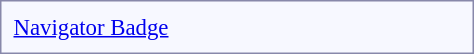<table style="border:1px solid #8888aa; background-color:#f7f8ff; padding:5px; font-size:95%; float: left; margin: 0px 12px 12px 0px; width:25%;">
<tr>
<td align="left"><a href='#'>Navigator Badge</a></td>
<td align="center"></td>
</tr>
</table>
